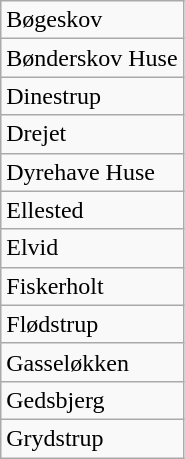<table class="wikitable" style="float:left; margin-right:1em">
<tr>
<td>Bøgeskov</td>
</tr>
<tr>
<td>Bønderskov Huse</td>
</tr>
<tr>
<td>Dinestrup</td>
</tr>
<tr>
<td>Drejet</td>
</tr>
<tr>
<td>Dyrehave Huse</td>
</tr>
<tr>
<td>Ellested</td>
</tr>
<tr>
<td>Elvid</td>
</tr>
<tr>
<td>Fiskerholt</td>
</tr>
<tr>
<td>Flødstrup</td>
</tr>
<tr>
<td>Gasseløkken</td>
</tr>
<tr>
<td>Gedsbjerg</td>
</tr>
<tr>
<td>Grydstrup</td>
</tr>
</table>
